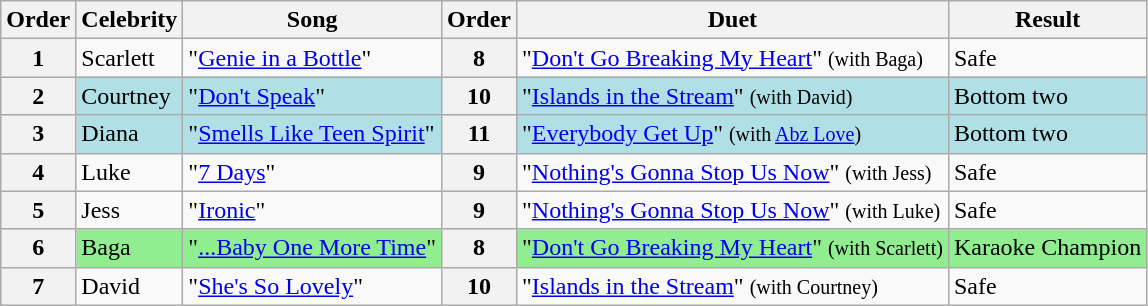<table class="wikitable sortable collapsed">
<tr style="text-align:Center; background:#cc;">
<th>Order</th>
<th>Celebrity</th>
<th>Song</th>
<th>Order</th>
<th>Duet</th>
<th>Result</th>
</tr>
<tr>
<th>1</th>
<td>Scarlett</td>
<td>"<a href='#'>Genie in a Bottle</a>"</td>
<th>8</th>
<td>"<a href='#'>Don't Go Breaking My Heart</a>" <small>(with Baga)</small></td>
<td>Safe</td>
</tr>
<tr style="background:#b0e0e6;">
<th>2</th>
<td>Courtney</td>
<td>"<a href='#'>Don't Speak</a>"</td>
<th>10</th>
<td>"<a href='#'>Islands in the Stream</a>" <small>(with David)</small></td>
<td>Bottom two</td>
</tr>
<tr style="background:#b0e0e6;">
<th>3</th>
<td>Diana</td>
<td>"<a href='#'>Smells Like Teen Spirit</a>"</td>
<th>11</th>
<td>"<a href='#'>Everybody Get Up</a>" <small>(with <a href='#'>Abz Love</a>)</small></td>
<td>Bottom two</td>
</tr>
<tr>
<th>4</th>
<td>Luke</td>
<td>"<a href='#'>7 Days</a>"</td>
<th>9</th>
<td>"<a href='#'>Nothing's Gonna Stop Us Now</a>" <small>(with Jess)</small></td>
<td>Safe</td>
</tr>
<tr>
<th>5</th>
<td>Jess</td>
<td>"<a href='#'>Ironic</a>"</td>
<th>9</th>
<td>"<a href='#'>Nothing's Gonna Stop Us Now</a>" <small>(with Luke)</small></td>
<td>Safe</td>
</tr>
<tr style="background:lightgreen;">
<th>6</th>
<td>Baga</td>
<td>"<a href='#'>...Baby One More Time</a>"</td>
<th>8</th>
<td>"<a href='#'>Don't Go Breaking My Heart</a>" <small>(with Scarlett)</small></td>
<td>Karaoke Champion</td>
</tr>
<tr>
<th>7</th>
<td>David</td>
<td>"<a href='#'>She's So Lovely</a>"</td>
<th>10</th>
<td>"<a href='#'>Islands in the Stream</a>" <small>(with Courtney)</small></td>
<td>Safe</td>
</tr>
</table>
